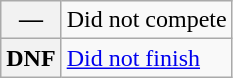<table class="wikitable">
<tr>
<th scope="row">—</th>
<td>Did not compete</td>
</tr>
<tr>
<th scope="row">DNF</th>
<td><a href='#'>Did not finish</a></td>
</tr>
</table>
